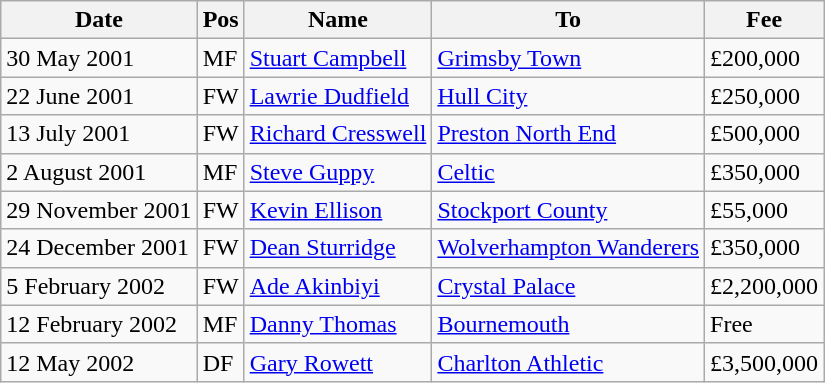<table class="wikitable">
<tr>
<th>Date</th>
<th>Pos</th>
<th>Name</th>
<th>To</th>
<th>Fee</th>
</tr>
<tr>
<td>30 May 2001</td>
<td>MF</td>
<td> <a href='#'>Stuart Campbell</a></td>
<td><a href='#'>Grimsby Town</a></td>
<td>£200,000</td>
</tr>
<tr>
<td>22 June 2001</td>
<td>FW</td>
<td> <a href='#'>Lawrie Dudfield</a></td>
<td><a href='#'>Hull City</a></td>
<td>£250,000</td>
</tr>
<tr>
<td>13 July 2001</td>
<td>FW</td>
<td> <a href='#'>Richard Cresswell</a></td>
<td><a href='#'>Preston North End</a></td>
<td>£500,000</td>
</tr>
<tr>
<td>2 August 2001</td>
<td>MF</td>
<td> <a href='#'>Steve Guppy</a></td>
<td><a href='#'>Celtic</a></td>
<td>£350,000</td>
</tr>
<tr>
<td>29 November 2001</td>
<td>FW</td>
<td> <a href='#'>Kevin Ellison</a></td>
<td><a href='#'>Stockport County</a></td>
<td>£55,000</td>
</tr>
<tr>
<td>24 December 2001</td>
<td>FW</td>
<td> <a href='#'>Dean Sturridge</a></td>
<td><a href='#'>Wolverhampton Wanderers</a></td>
<td>£350,000</td>
</tr>
<tr>
<td>5 February 2002</td>
<td>FW</td>
<td> <a href='#'>Ade Akinbiyi</a></td>
<td><a href='#'>Crystal Palace</a></td>
<td>£2,200,000</td>
</tr>
<tr>
<td>12 February 2002</td>
<td>MF</td>
<td> <a href='#'>Danny Thomas</a></td>
<td><a href='#'>Bournemouth</a></td>
<td>Free</td>
</tr>
<tr>
<td>12 May 2002</td>
<td>DF</td>
<td> <a href='#'>Gary Rowett</a></td>
<td><a href='#'>Charlton Athletic</a></td>
<td>£3,500,000</td>
</tr>
</table>
